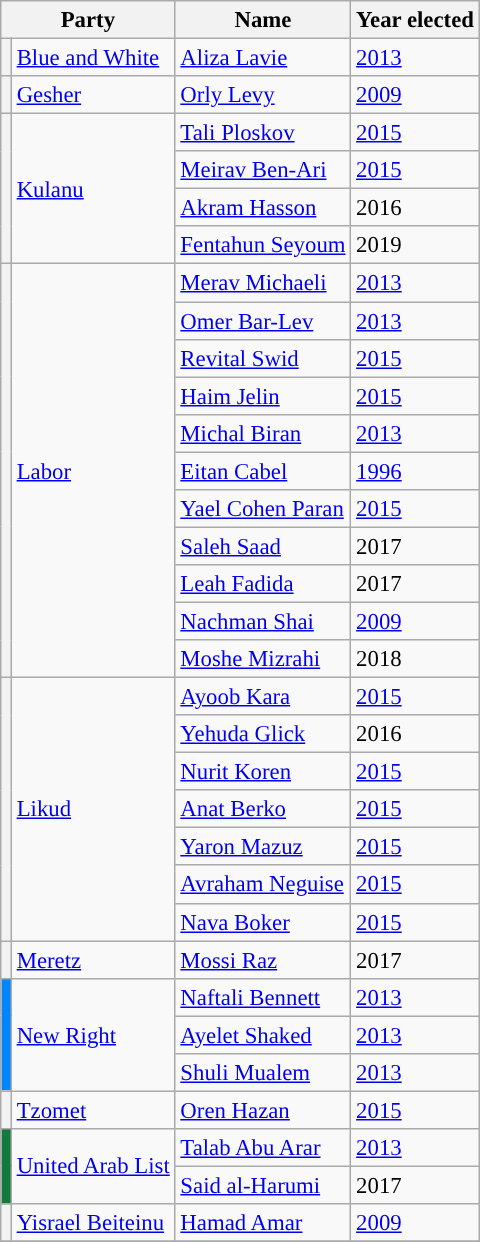<table class="wikitable sortable" style="font-size: 95%;">
<tr>
<th colspan=2>Party</th>
<th>Name</th>
<th>Year elected</th>
</tr>
<tr>
<th rowspan=1 style="background-color: "></th>
<td rowspan=1><a href='#'>Blue and White</a></td>
<td><a href='#'>Aliza Lavie</a></td>
<td><a href='#'>2013</a></td>
</tr>
<tr>
<th rowspan=1 style="background-color: "></th>
<td rowspan=1><a href='#'>Gesher</a></td>
<td><a href='#'>Orly Levy</a></td>
<td><a href='#'>2009</a></td>
</tr>
<tr>
<th rowspan=4 style="background-color: "></th>
<td rowspan=4><a href='#'>Kulanu</a></td>
<td><a href='#'>Tali Ploskov</a></td>
<td><a href='#'>2015</a></td>
</tr>
<tr>
<td><a href='#'>Meirav Ben-Ari</a></td>
<td><a href='#'>2015</a></td>
</tr>
<tr>
<td><a href='#'>Akram Hasson</a></td>
<td>2016</td>
</tr>
<tr>
<td><a href='#'>Fentahun Seyoum</a></td>
<td>2019</td>
</tr>
<tr>
<th rowspan=11 style="background-color: "></th>
<td rowspan=11><a href='#'>Labor</a></td>
<td><a href='#'>Merav Michaeli</a></td>
<td><a href='#'>2013</a></td>
</tr>
<tr>
<td><a href='#'>Omer Bar-Lev</a></td>
<td><a href='#'>2013</a></td>
</tr>
<tr>
<td><a href='#'>Revital Swid</a></td>
<td><a href='#'>2015</a></td>
</tr>
<tr>
<td><a href='#'>Haim Jelin</a></td>
<td><a href='#'>2015</a></td>
</tr>
<tr>
<td><a href='#'>Michal Biran</a></td>
<td><a href='#'>2013</a></td>
</tr>
<tr>
<td><a href='#'>Eitan Cabel</a></td>
<td><a href='#'>1996</a></td>
</tr>
<tr>
<td><a href='#'>Yael Cohen Paran</a></td>
<td><a href='#'>2015</a></td>
</tr>
<tr>
<td><a href='#'>Saleh Saad</a></td>
<td>2017</td>
</tr>
<tr>
<td><a href='#'>Leah Fadida</a></td>
<td>2017</td>
</tr>
<tr>
<td><a href='#'>Nachman Shai</a></td>
<td><a href='#'>2009</a></td>
</tr>
<tr>
<td><a href='#'>Moshe Mizrahi</a></td>
<td>2018</td>
</tr>
<tr>
<th rowspan=7 style="background-color: "></th>
<td rowspan=7><a href='#'>Likud</a></td>
<td><a href='#'>Ayoob Kara</a></td>
<td><a href='#'>2015</a></td>
</tr>
<tr>
<td><a href='#'>Yehuda Glick</a></td>
<td>2016</td>
</tr>
<tr>
<td><a href='#'>Nurit Koren</a></td>
<td><a href='#'>2015</a></td>
</tr>
<tr>
<td><a href='#'>Anat Berko</a></td>
<td><a href='#'>2015</a></td>
</tr>
<tr>
<td><a href='#'>Yaron Mazuz</a></td>
<td><a href='#'>2015</a></td>
</tr>
<tr>
<td><a href='#'>Avraham Neguise</a></td>
<td><a href='#'>2015</a></td>
</tr>
<tr>
<td><a href='#'>Nava Boker</a></td>
<td><a href='#'>2015</a></td>
</tr>
<tr>
<th rowspan=1 style="background-color: "></th>
<td rowspan=1><a href='#'>Meretz</a></td>
<td><a href='#'>Mossi Raz</a></td>
<td>2017</td>
</tr>
<tr>
<th rowspan=3 style="background-color: #0085FF"></th>
<td rowspan=3><a href='#'>New Right</a></td>
<td><a href='#'>Naftali Bennett</a></td>
<td><a href='#'>2013</a></td>
</tr>
<tr>
<td><a href='#'>Ayelet Shaked</a></td>
<td><a href='#'>2013</a></td>
</tr>
<tr>
<td><a href='#'>Shuli Mualem</a></td>
<td><a href='#'>2013</a></td>
</tr>
<tr>
<th style="background-color: "></th>
<td><a href='#'>Tzomet</a></td>
<td><a href='#'>Oren Hazan</a></td>
<td><a href='#'>2015</a></td>
</tr>
<tr>
<th rowspan=2 style="background-color: #15793D"></th>
<td rowspan=2><a href='#'>United Arab List</a></td>
<td><a href='#'>Talab Abu Arar</a></td>
<td><a href='#'>2013</a></td>
</tr>
<tr>
<td><a href='#'>Said al-Harumi</a></td>
<td>2017</td>
</tr>
<tr>
<th rowspan=1 style="background-color: "></th>
<td rowspan=1><a href='#'>Yisrael Beiteinu</a></td>
<td><a href='#'>Hamad Amar</a></td>
<td><a href='#'>2009</a></td>
</tr>
<tr>
</tr>
</table>
